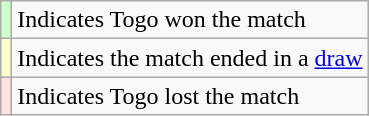<table class="wikitable plainrowheaders">
<tr>
<th scope="row" style="text-align:center; background:#CCFFCC"></th>
<td>Indicates Togo won the match</td>
</tr>
<tr>
<th scope="row" style="text-align:center; background:#FFFFCC"></th>
<td>Indicates the match ended in a <a href='#'>draw</a></td>
</tr>
<tr>
<th scope="row" style="text-align:center; background:#FFE3E3"></th>
<td>Indicates Togo lost the match</td>
</tr>
</table>
